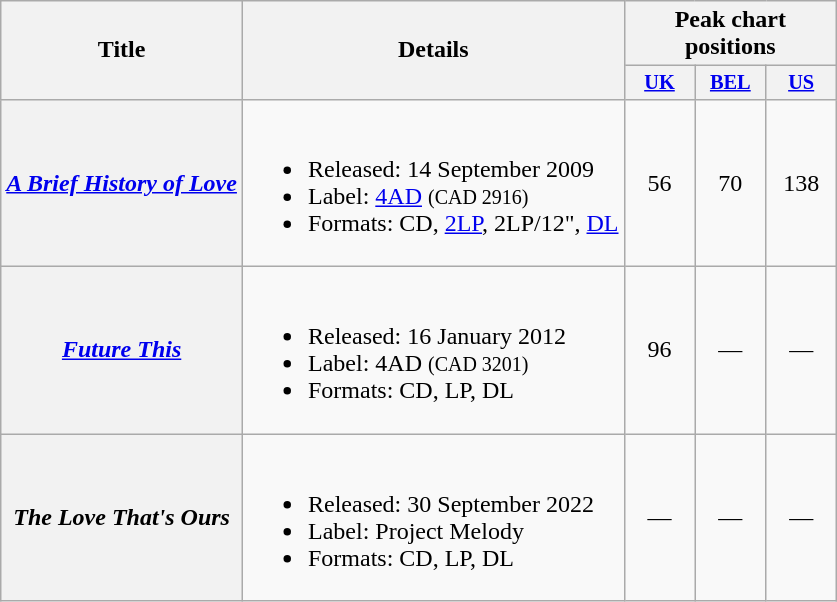<table class="wikitable plainrowheaders">
<tr>
<th rowspan="2">Title</th>
<th rowspan="2">Details</th>
<th colspan="3">Peak chart positions</th>
</tr>
<tr>
<th style="width:3em;font-size:85%"><a href='#'>UK</a><br></th>
<th style="width:3em;font-size:85%"><a href='#'>BEL</a><br></th>
<th style="width:3em;font-size:85%"><a href='#'>US</a><br></th>
</tr>
<tr>
<th scope="row"><em><a href='#'>A Brief History of Love</a></em></th>
<td><br><ul><li>Released: 14 September 2009</li><li>Label: <a href='#'>4AD</a> <small>(CAD 2916)</small></li><li>Formats: CD, <a href='#'>2LP</a>, 2LP/12", <a href='#'>DL</a></li></ul></td>
<td style="text-align:center;">56</td>
<td style="text-align:center;">70</td>
<td style="text-align:center;">138</td>
</tr>
<tr>
<th scope="row"><em><a href='#'>Future This</a></em></th>
<td><br><ul><li>Released: 16 January 2012</li><li>Label: 4AD <small>(CAD 3201)</small></li><li>Formats: CD, LP, DL</li></ul></td>
<td style="text-align:center;">96</td>
<td style="text-align:center;">—</td>
<td style="text-align:center;">—</td>
</tr>
<tr>
<th scope="row"><em>The Love That's Ours</em></th>
<td><br><ul><li>Released: 30 September 2022</li><li>Label: Project Melody</li><li>Formats: CD, LP, DL</li></ul></td>
<td style="text-align:center;">—</td>
<td style="text-align:center;">—</td>
<td style="text-align:center;">—</td>
</tr>
</table>
